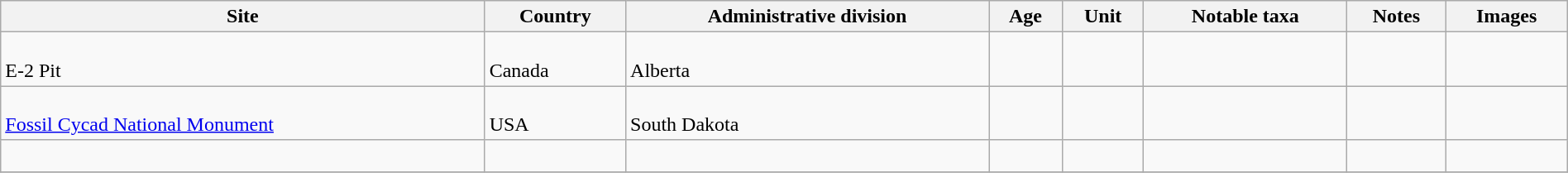<table class="wikitable sortable" align="center" width="100%">
<tr>
<th>Site</th>
<th>Country</th>
<th>Administrative division</th>
<th>Age</th>
<th>Unit</th>
<th>Notable taxa</th>
<th>Notes</th>
<th>Images</th>
</tr>
<tr>
<td><br>E-2 Pit</td>
<td><br>Canada</td>
<td><br>Alberta</td>
<td></td>
<td></td>
<td></td>
<td></td>
<td><br></td>
</tr>
<tr>
<td><br><a href='#'>Fossil Cycad National Monument</a></td>
<td><br>USA</td>
<td><br>South Dakota</td>
<td></td>
<td></td>
<td></td>
<td></td>
<td><br></td>
</tr>
<tr>
<td></td>
<td></td>
<td></td>
<td></td>
<td></td>
<td></td>
<td></td>
<td><br></td>
</tr>
<tr>
</tr>
</table>
